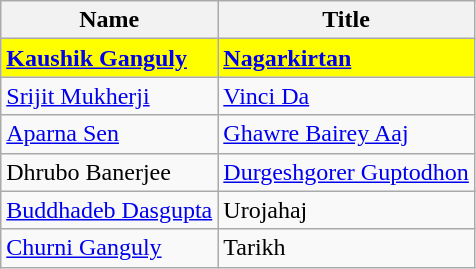<table class="wikitable">
<tr>
<th>Name</th>
<th>Title</th>
</tr>
<tr>
<td style="background:#FFFF00"><strong><a href='#'>Kaushik Ganguly</a></strong></td>
<td style="background:#FFFF00"><strong><a href='#'>Nagarkirtan</a></strong></td>
</tr>
<tr>
<td><a href='#'>Srijit Mukherji</a></td>
<td><a href='#'>Vinci Da</a></td>
</tr>
<tr>
<td><a href='#'>Aparna Sen</a></td>
<td><a href='#'>Ghawre Bairey Aaj</a></td>
</tr>
<tr>
<td>Dhrubo Banerjee</td>
<td><a href='#'>Durgeshgorer Guptodhon</a></td>
</tr>
<tr>
<td><a href='#'>Buddhadeb Dasgupta</a></td>
<td>Urojahaj</td>
</tr>
<tr>
<td><a href='#'>Churni Ganguly</a></td>
<td>Tarikh</td>
</tr>
</table>
